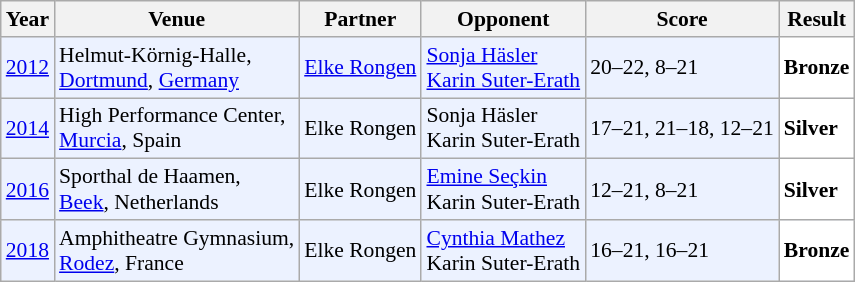<table class="sortable wikitable" style="font-size: 90%;">
<tr>
<th>Year</th>
<th>Venue</th>
<th>Partner</th>
<th>Opponent</th>
<th>Score</th>
<th>Result</th>
</tr>
<tr style="background:#ECF2FF">
<td align="center"><a href='#'>2012</a></td>
<td align="left">Helmut-Körnig-Halle,<br><a href='#'>Dortmund</a>, <a href='#'>Germany</a></td>
<td> <a href='#'>Elke Rongen</a></td>
<td align="left"> <a href='#'>Sonja Häsler</a> <br>  <a href='#'>Karin Suter-Erath</a></td>
<td align="left">20–22, 8–21</td>
<td style="text-align:left; background:white"> <strong>Bronze</strong></td>
</tr>
<tr style="background:#ECF2FF">
<td align="center"><a href='#'>2014</a></td>
<td align="left">High Performance Center,<br><a href='#'>Murcia</a>, Spain</td>
<td> Elke Rongen</td>
<td align="left"> Sonja Häsler <br>  Karin Suter-Erath</td>
<td align="left">17–21, 21–18, 12–21</td>
<td style="text-align:left; background:white"> <strong>Silver</strong></td>
</tr>
<tr style="background:#ECF2FF">
<td align="center"><a href='#'>2016</a></td>
<td align="left">Sporthal de Haamen,<br><a href='#'>Beek</a>, Netherlands</td>
<td> Elke Rongen</td>
<td align="left"> <a href='#'>Emine Seçkin</a> <br>  Karin Suter-Erath</td>
<td align="left">12–21, 8–21</td>
<td style="text-align:left; background:white"> <strong>Silver</strong></td>
</tr>
<tr style="background:#ECF2FF">
<td align="center"><a href='#'>2018</a></td>
<td align="left">Amphitheatre Gymnasium,<br><a href='#'>Rodez</a>, France</td>
<td> Elke Rongen</td>
<td align="left"> <a href='#'>Cynthia Mathez</a> <br>  Karin Suter-Erath</td>
<td align="left">16–21, 16–21</td>
<td style="text-align:left; background:white"> <strong>Bronze</strong></td>
</tr>
</table>
